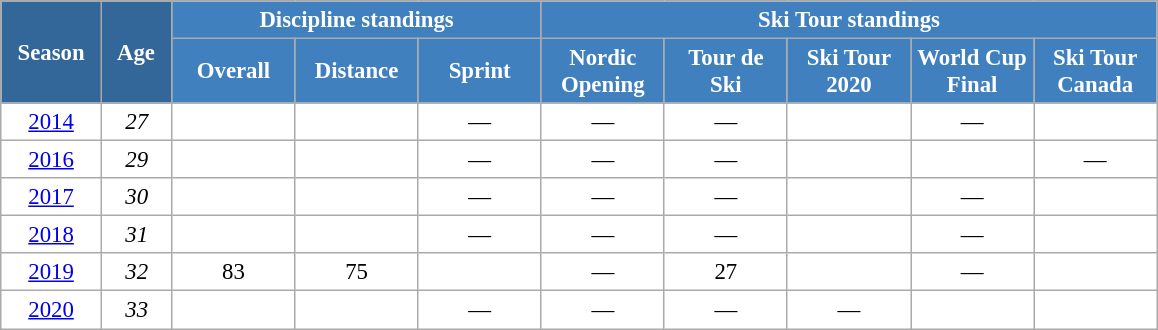<table class="wikitable" style="font-size:95%; text-align:center; border:grey solid 1px; border-collapse:collapse; background:#ffffff;">
<tr>
<th style="background-color:#369; color:white; width:60px;" rowspan="2"> Season </th>
<th style="background-color:#369; color:white; width:40px;" rowspan="2"> Age </th>
<th style="background-color:#4180be; color:white;" colspan="3">Discipline standings</th>
<th style="background-color:#4180be; color:white;" colspan="5">Ski Tour standings</th>
</tr>
<tr>
<th style="background-color:#4180be; color:white; width:75px;">Overall</th>
<th style="background-color:#4180be; color:white; width:75px;">Distance</th>
<th style="background-color:#4180be; color:white; width:75px;">Sprint</th>
<th style="background-color:#4180be; color:white; width:75px;">Nordic<br>Opening</th>
<th style="background-color:#4180be; color:white; width:75px;">Tour de<br>Ski</th>
<th style="background-color:#4180be; color:white; width:75px;">Ski Tour<br>2020</th>
<th style="background-color:#4180be; color:white; width:75px;">World Cup<br>Final</th>
<th style="background-color:#4180be; color:white; width:75px;">Ski Tour<br>Canada</th>
</tr>
<tr>
<td><a href='#'>2014</a></td>
<td><em>27</em></td>
<td></td>
<td></td>
<td>—</td>
<td>—</td>
<td>—</td>
<td></td>
<td>—</td>
<td></td>
</tr>
<tr>
<td><a href='#'>2016</a></td>
<td><em>29</em></td>
<td></td>
<td></td>
<td>—</td>
<td>—</td>
<td>—</td>
<td></td>
<td></td>
<td>—</td>
</tr>
<tr>
<td><a href='#'>2017</a></td>
<td><em>30</em></td>
<td></td>
<td></td>
<td>—</td>
<td>—</td>
<td>—</td>
<td></td>
<td>—</td>
<td></td>
</tr>
<tr>
<td><a href='#'>2018</a></td>
<td><em>31</em></td>
<td></td>
<td></td>
<td>—</td>
<td>—</td>
<td>—</td>
<td></td>
<td>—</td>
<td></td>
</tr>
<tr>
<td><a href='#'>2019</a></td>
<td><em>32</em></td>
<td>83</td>
<td>75</td>
<td></td>
<td>—</td>
<td>27</td>
<td></td>
<td>—</td>
<td></td>
</tr>
<tr>
<td><a href='#'>2020</a></td>
<td><em>33</em></td>
<td></td>
<td></td>
<td>—</td>
<td>—</td>
<td>—</td>
<td>—</td>
<td></td>
<td></td>
</tr>
</table>
